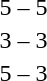<table style="text-align:center">
<tr>
<th width=200></th>
<th width=100></th>
<th width=200></th>
</tr>
<tr>
<td align=right><strong></strong></td>
<td>5 – 5</td>
<td align=left><strong></strong></td>
</tr>
<tr>
<td align=right><strong></strong></td>
<td>3 – 3</td>
<td align=left><strong></strong></td>
</tr>
<tr>
<td align=right><strong></strong></td>
<td>5 – 3</td>
<td align=left></td>
</tr>
</table>
